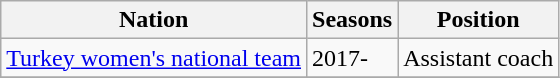<table class="wikitable">
<tr>
<th>Nation</th>
<th>Seasons</th>
<th>Position</th>
</tr>
<tr>
<td> <a href='#'>Turkey women's national team</a></td>
<td>2017-</td>
<td>Assistant coach</td>
</tr>
<tr>
</tr>
</table>
